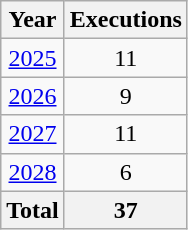<table class="wikitable sortable" style="text-align:center;">
<tr>
<th scope="col">Year</th>
<th scope="col">Executions</th>
</tr>
<tr>
<td><a href='#'>2025</a></td>
<td>11</td>
</tr>
<tr>
<td><a href='#'>2026</a></td>
<td>9</td>
</tr>
<tr>
<td><a href='#'>2027</a></td>
<td>11</td>
</tr>
<tr>
<td><a href='#'>2028</a></td>
<td>6</td>
</tr>
<tr>
<th>Total</th>
<th>37</th>
</tr>
</table>
